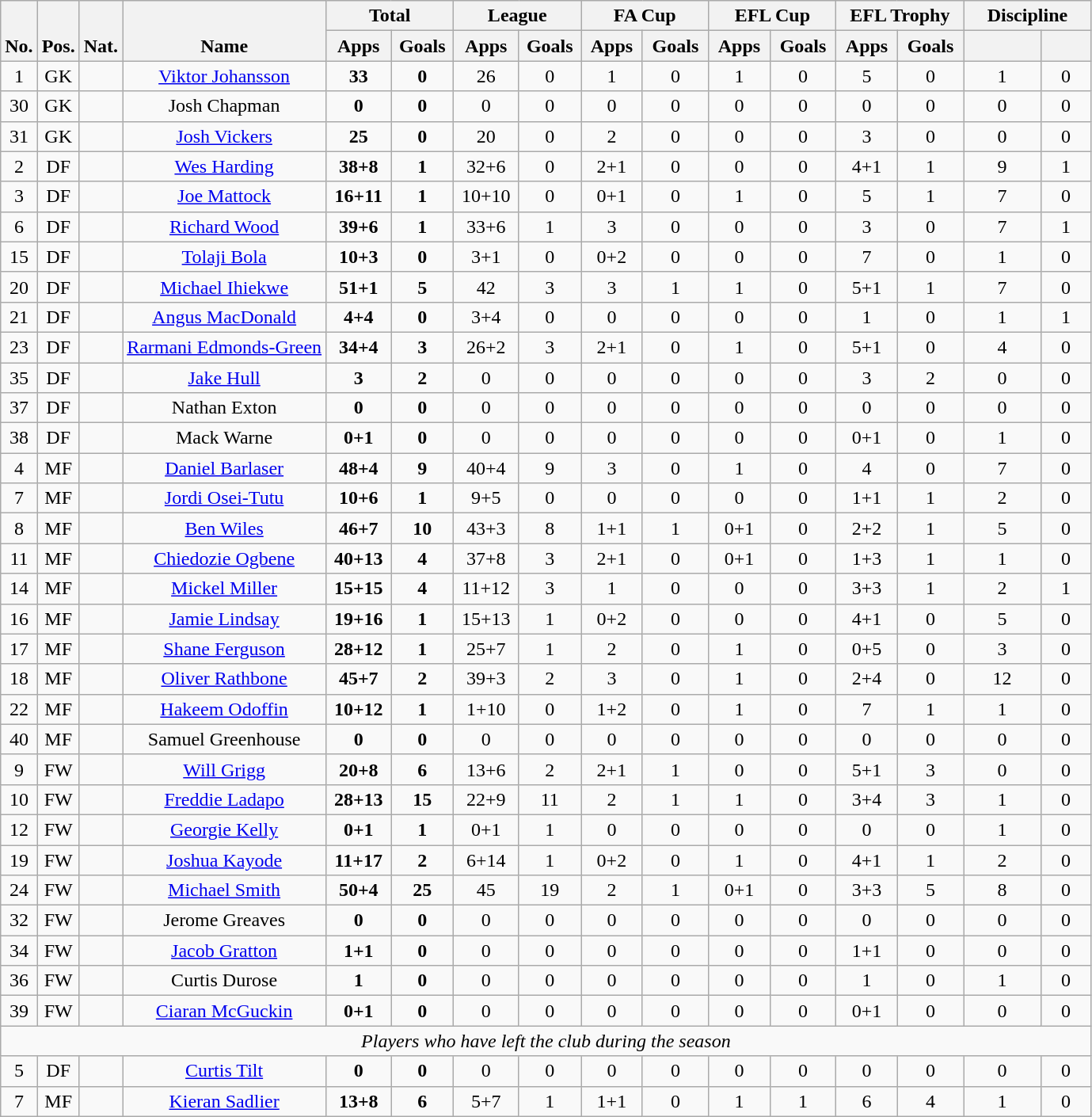<table class="wikitable sortable" style="text-align:center">
<tr>
<th rowspan="2" style="vertical-align:bottom;">No.</th>
<th rowspan="2" style="vertical-align:bottom;">Pos.</th>
<th rowspan="2" style="vertical-align:bottom;">Nat.</th>
<th rowspan="2" style="vertical-align:bottom;">Name</th>
<th colspan="2" style="width:100px;">Total</th>
<th colspan="2" style="width:100px;">League</th>
<th colspan="2" style="width:100px;">FA Cup</th>
<th colspan="2" style="width:100px;">EFL Cup</th>
<th colspan="2" style="width:100px;">EFL Trophy</th>
<th colspan="2" style="width:100px;">Discipline</th>
</tr>
<tr>
<th>Apps</th>
<th>Goals</th>
<th>Apps</th>
<th>Goals</th>
<th>Apps</th>
<th>Goals</th>
<th>Apps</th>
<th>Goals</th>
<th>Apps</th>
<th>Goals</th>
<th></th>
<th></th>
</tr>
<tr>
<td>1</td>
<td>GK</td>
<td></td>
<td><a href='#'>Viktor Johansson</a></td>
<td><strong>33</strong></td>
<td><strong>0</strong></td>
<td>26</td>
<td>0</td>
<td>1</td>
<td>0</td>
<td>1</td>
<td>0</td>
<td>5</td>
<td>0</td>
<td>1</td>
<td>0</td>
</tr>
<tr>
<td>30</td>
<td>GK</td>
<td></td>
<td>Josh Chapman</td>
<td><strong>0</strong></td>
<td><strong>0</strong></td>
<td>0</td>
<td>0</td>
<td>0</td>
<td>0</td>
<td>0</td>
<td>0</td>
<td>0</td>
<td>0</td>
<td>0</td>
<td>0</td>
</tr>
<tr>
<td>31</td>
<td>GK</td>
<td></td>
<td><a href='#'>Josh Vickers</a></td>
<td><strong>25</strong></td>
<td><strong>0</strong></td>
<td>20</td>
<td>0</td>
<td>2</td>
<td>0</td>
<td>0</td>
<td>0</td>
<td>3</td>
<td>0</td>
<td>0</td>
<td>0</td>
</tr>
<tr>
<td>2</td>
<td>DF</td>
<td></td>
<td><a href='#'>Wes Harding</a></td>
<td><strong>38+8</strong></td>
<td><strong>1</strong></td>
<td>32+6</td>
<td>0</td>
<td>2+1</td>
<td>0</td>
<td>0</td>
<td>0</td>
<td>4+1</td>
<td>1</td>
<td>9</td>
<td>1</td>
</tr>
<tr>
<td>3</td>
<td>DF</td>
<td></td>
<td><a href='#'>Joe Mattock</a></td>
<td><strong>16+11</strong></td>
<td><strong>1</strong></td>
<td>10+10</td>
<td>0</td>
<td>0+1</td>
<td>0</td>
<td>1</td>
<td>0</td>
<td>5</td>
<td>1</td>
<td>7</td>
<td>0</td>
</tr>
<tr>
<td>6</td>
<td>DF</td>
<td></td>
<td><a href='#'>Richard Wood</a></td>
<td><strong>39+6</strong></td>
<td><strong>1</strong></td>
<td>33+6</td>
<td>1</td>
<td>3</td>
<td>0</td>
<td>0</td>
<td>0</td>
<td>3</td>
<td>0</td>
<td>7</td>
<td>1</td>
</tr>
<tr>
<td>15</td>
<td>DF</td>
<td></td>
<td><a href='#'>Tolaji Bola</a></td>
<td><strong>10+3</strong></td>
<td><strong>0</strong></td>
<td>3+1</td>
<td>0</td>
<td>0+2</td>
<td>0</td>
<td>0</td>
<td>0</td>
<td>7</td>
<td>0</td>
<td>1</td>
<td>0</td>
</tr>
<tr>
<td>20</td>
<td>DF</td>
<td></td>
<td><a href='#'>Michael Ihiekwe</a></td>
<td><strong>51+1</strong></td>
<td><strong>5</strong></td>
<td>42</td>
<td>3</td>
<td>3</td>
<td>1</td>
<td>1</td>
<td>0</td>
<td>5+1</td>
<td>1</td>
<td>7</td>
<td>0</td>
</tr>
<tr>
<td>21</td>
<td>DF</td>
<td></td>
<td><a href='#'>Angus MacDonald</a></td>
<td><strong>4+4</strong></td>
<td><strong>0</strong></td>
<td>3+4</td>
<td>0</td>
<td>0</td>
<td>0</td>
<td>0</td>
<td>0</td>
<td>1</td>
<td>0</td>
<td>1</td>
<td>1</td>
</tr>
<tr>
<td>23</td>
<td>DF</td>
<td></td>
<td><a href='#'>Rarmani Edmonds-Green</a></td>
<td><strong>34+4</strong></td>
<td><strong>3</strong></td>
<td>26+2</td>
<td>3</td>
<td>2+1</td>
<td>0</td>
<td>1</td>
<td>0</td>
<td>5+1</td>
<td>0</td>
<td>4</td>
<td>0</td>
</tr>
<tr>
<td>35</td>
<td>DF</td>
<td></td>
<td><a href='#'>Jake Hull</a></td>
<td><strong>3</strong></td>
<td><strong>2</strong></td>
<td>0</td>
<td>0</td>
<td>0</td>
<td>0</td>
<td>0</td>
<td>0</td>
<td>3</td>
<td>2</td>
<td>0</td>
<td>0</td>
</tr>
<tr>
<td>37</td>
<td>DF</td>
<td></td>
<td>Nathan Exton</td>
<td><strong>0</strong></td>
<td><strong>0</strong></td>
<td>0</td>
<td>0</td>
<td>0</td>
<td>0</td>
<td>0</td>
<td>0</td>
<td>0</td>
<td>0</td>
<td>0</td>
<td>0</td>
</tr>
<tr>
<td>38</td>
<td>DF</td>
<td></td>
<td>Mack Warne</td>
<td><strong>0+1</strong></td>
<td><strong>0</strong></td>
<td>0</td>
<td>0</td>
<td>0</td>
<td>0</td>
<td>0</td>
<td>0</td>
<td>0+1</td>
<td>0</td>
<td>1</td>
<td>0</td>
</tr>
<tr>
<td>4</td>
<td>MF</td>
<td></td>
<td><a href='#'>Daniel Barlaser</a></td>
<td><strong>48+4</strong></td>
<td><strong>9</strong></td>
<td>40+4</td>
<td>9</td>
<td>3</td>
<td>0</td>
<td>1</td>
<td>0</td>
<td>4</td>
<td>0</td>
<td>7</td>
<td>0</td>
</tr>
<tr>
<td>7</td>
<td>MF</td>
<td></td>
<td><a href='#'>Jordi Osei-Tutu</a></td>
<td><strong>10+6</strong></td>
<td><strong>1</strong></td>
<td>9+5</td>
<td>0</td>
<td>0</td>
<td>0</td>
<td>0</td>
<td>0</td>
<td>1+1</td>
<td>1</td>
<td>2</td>
<td>0</td>
</tr>
<tr>
<td>8</td>
<td>MF</td>
<td></td>
<td><a href='#'>Ben Wiles</a></td>
<td><strong>46+7</strong></td>
<td><strong>10</strong></td>
<td>43+3</td>
<td>8</td>
<td>1+1</td>
<td>1</td>
<td>0+1</td>
<td>0</td>
<td>2+2</td>
<td>1</td>
<td>5</td>
<td>0</td>
</tr>
<tr>
<td>11</td>
<td>MF</td>
<td></td>
<td><a href='#'>Chiedozie Ogbene</a></td>
<td><strong>40+13</strong></td>
<td><strong>4</strong></td>
<td>37+8</td>
<td>3</td>
<td>2+1</td>
<td>0</td>
<td>0+1</td>
<td>0</td>
<td>1+3</td>
<td>1</td>
<td>1</td>
<td>0</td>
</tr>
<tr>
<td>14</td>
<td>MF</td>
<td></td>
<td><a href='#'>Mickel Miller</a></td>
<td><strong>15+15</strong></td>
<td><strong>4</strong></td>
<td>11+12</td>
<td>3</td>
<td>1</td>
<td>0</td>
<td>0</td>
<td>0</td>
<td>3+3</td>
<td>1</td>
<td>2</td>
<td>1</td>
</tr>
<tr>
<td>16</td>
<td>MF</td>
<td></td>
<td><a href='#'>Jamie Lindsay</a></td>
<td><strong>19+16</strong></td>
<td><strong>1</strong></td>
<td>15+13</td>
<td>1</td>
<td>0+2</td>
<td>0</td>
<td>0</td>
<td>0</td>
<td>4+1</td>
<td>0</td>
<td>5</td>
<td>0</td>
</tr>
<tr>
<td>17</td>
<td>MF</td>
<td></td>
<td><a href='#'>Shane Ferguson</a></td>
<td><strong>28+12</strong></td>
<td><strong>1</strong></td>
<td>25+7</td>
<td>1</td>
<td>2</td>
<td>0</td>
<td>1</td>
<td>0</td>
<td>0+5</td>
<td>0</td>
<td>3</td>
<td>0</td>
</tr>
<tr>
<td>18</td>
<td>MF</td>
<td></td>
<td><a href='#'>Oliver Rathbone</a></td>
<td><strong>45+7</strong></td>
<td><strong>2</strong></td>
<td>39+3</td>
<td>2</td>
<td>3</td>
<td>0</td>
<td>1</td>
<td>0</td>
<td>2+4</td>
<td>0</td>
<td>12</td>
<td>0</td>
</tr>
<tr>
<td>22</td>
<td>MF</td>
<td></td>
<td><a href='#'>Hakeem Odoffin</a></td>
<td><strong>10+12</strong></td>
<td><strong>1</strong></td>
<td>1+10</td>
<td>0</td>
<td>1+2</td>
<td>0</td>
<td>1</td>
<td>0</td>
<td>7</td>
<td>1</td>
<td>1</td>
<td>0</td>
</tr>
<tr>
<td>40</td>
<td>MF</td>
<td></td>
<td>Samuel Greenhouse</td>
<td><strong>0</strong></td>
<td><strong>0</strong></td>
<td>0</td>
<td>0</td>
<td>0</td>
<td>0</td>
<td>0</td>
<td>0</td>
<td>0</td>
<td>0</td>
<td>0</td>
<td>0</td>
</tr>
<tr>
<td>9</td>
<td>FW</td>
<td></td>
<td><a href='#'>Will Grigg</a></td>
<td><strong>20+8</strong></td>
<td><strong>6</strong></td>
<td>13+6</td>
<td>2</td>
<td>2+1</td>
<td>1</td>
<td>0</td>
<td>0</td>
<td>5+1</td>
<td>3</td>
<td>0</td>
<td>0</td>
</tr>
<tr>
<td>10</td>
<td>FW</td>
<td></td>
<td><a href='#'>Freddie Ladapo</a></td>
<td><strong>28+13</strong></td>
<td><strong>15</strong></td>
<td>22+9</td>
<td>11</td>
<td>2</td>
<td>1</td>
<td>1</td>
<td>0</td>
<td>3+4</td>
<td>3</td>
<td>1</td>
<td>0</td>
</tr>
<tr>
<td>12</td>
<td>FW</td>
<td></td>
<td><a href='#'>Georgie Kelly</a></td>
<td><strong>0+1</strong></td>
<td><strong>1</strong></td>
<td>0+1</td>
<td>1</td>
<td>0</td>
<td>0</td>
<td>0</td>
<td>0</td>
<td>0</td>
<td>0</td>
<td>1</td>
<td>0</td>
</tr>
<tr>
<td>19</td>
<td>FW</td>
<td></td>
<td><a href='#'>Joshua Kayode</a></td>
<td><strong>11+17</strong></td>
<td><strong>2</strong></td>
<td>6+14</td>
<td>1</td>
<td>0+2</td>
<td>0</td>
<td>1</td>
<td>0</td>
<td>4+1</td>
<td>1</td>
<td>2</td>
<td>0</td>
</tr>
<tr>
<td>24</td>
<td>FW</td>
<td></td>
<td><a href='#'>Michael Smith</a></td>
<td><strong>50+4</strong></td>
<td><strong>25</strong></td>
<td>45</td>
<td>19</td>
<td>2</td>
<td>1</td>
<td>0+1</td>
<td>0</td>
<td>3+3</td>
<td>5</td>
<td>8</td>
<td>0</td>
</tr>
<tr>
<td>32</td>
<td>FW</td>
<td></td>
<td>Jerome Greaves</td>
<td><strong>0</strong></td>
<td><strong>0</strong></td>
<td>0</td>
<td>0</td>
<td>0</td>
<td>0</td>
<td>0</td>
<td>0</td>
<td>0</td>
<td>0</td>
<td>0</td>
<td>0</td>
</tr>
<tr>
<td>34</td>
<td>FW</td>
<td></td>
<td><a href='#'>Jacob Gratton</a></td>
<td><strong>1+1</strong></td>
<td><strong>0</strong></td>
<td>0</td>
<td>0</td>
<td>0</td>
<td>0</td>
<td>0</td>
<td>0</td>
<td>1+1</td>
<td>0</td>
<td>0</td>
<td>0</td>
</tr>
<tr>
<td>36</td>
<td>FW</td>
<td></td>
<td>Curtis Durose</td>
<td><strong>1</strong></td>
<td><strong>0</strong></td>
<td>0</td>
<td>0</td>
<td>0</td>
<td>0</td>
<td>0</td>
<td>0</td>
<td>1</td>
<td>0</td>
<td>1</td>
<td>0</td>
</tr>
<tr>
<td>39</td>
<td>FW</td>
<td></td>
<td><a href='#'>Ciaran McGuckin</a></td>
<td><strong>0+1</strong></td>
<td><strong>0</strong></td>
<td>0</td>
<td>0</td>
<td>0</td>
<td>0</td>
<td>0</td>
<td>0</td>
<td>0+1</td>
<td>0</td>
<td>0</td>
<td>0</td>
</tr>
<tr>
<td colspan=16><em>Players who have left the club during the season</em></td>
</tr>
<tr>
<td>5</td>
<td>DF</td>
<td></td>
<td><a href='#'>Curtis Tilt</a></td>
<td><strong>0</strong></td>
<td><strong>0</strong></td>
<td>0</td>
<td>0</td>
<td>0</td>
<td>0</td>
<td>0</td>
<td>0</td>
<td>0</td>
<td>0</td>
<td>0</td>
<td>0</td>
</tr>
<tr>
<td>7</td>
<td>MF</td>
<td></td>
<td><a href='#'>Kieran Sadlier</a></td>
<td><strong>13+8</strong></td>
<td><strong>6</strong></td>
<td>5+7</td>
<td>1</td>
<td>1+1</td>
<td>0</td>
<td>1</td>
<td>1</td>
<td>6</td>
<td>4</td>
<td>1</td>
<td>0</td>
</tr>
</table>
